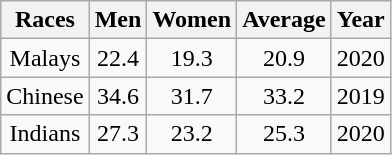<table class="wikitable" style="text-align:center;">
<tr>
<th>Races</th>
<th>Men</th>
<th>Women</th>
<th>Average</th>
<th>Year</th>
</tr>
<tr>
<td>Malays</td>
<td>22.4</td>
<td>19.3</td>
<td>20.9</td>
<td>2020</td>
</tr>
<tr>
<td>Chinese</td>
<td>34.6</td>
<td>31.7</td>
<td>33.2</td>
<td>2019</td>
</tr>
<tr>
<td>Indians</td>
<td>27.3</td>
<td>23.2</td>
<td>25.3</td>
<td>2020</td>
</tr>
</table>
